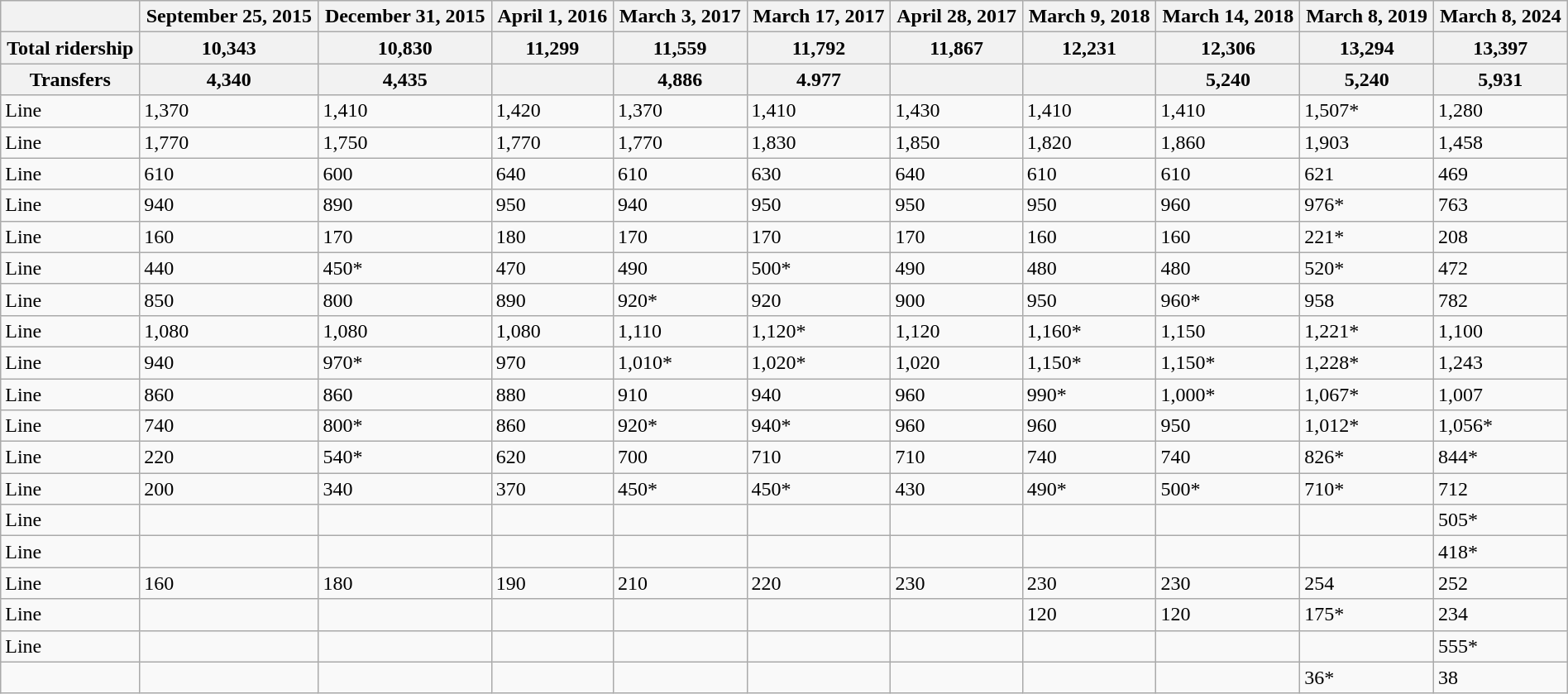<table class="wikitable" style="width: 100%;">
<tr>
<th></th>
<th>September 25, 2015</th>
<th>December 31, 2015</th>
<th>April 1, 2016</th>
<th>March 3, 2017</th>
<th>March 17, 2017</th>
<th>April 28, 2017</th>
<th>March 9, 2018</th>
<th>March 14, 2018</th>
<th>March 8, 2019</th>
<th>March 8, 2024</th>
</tr>
<tr>
<th>Total ridership</th>
<th>10,343</th>
<th>10,830</th>
<th>11,299</th>
<th>11,559</th>
<th>11,792</th>
<th>11,867</th>
<th>12,231</th>
<th>12,306</th>
<th>13,294</th>
<th>13,397</th>
</tr>
<tr>
<th>Transfers</th>
<th>4,340</th>
<th>4,435</th>
<th></th>
<th>4,886</th>
<th>4.977</th>
<th></th>
<th></th>
<th>5,240</th>
<th>5,240</th>
<th>5,931</th>
</tr>
<tr>
<td>Line </td>
<td>1,370</td>
<td>1,410</td>
<td>1,420</td>
<td>1,370</td>
<td>1,410</td>
<td>1,430</td>
<td>1,410</td>
<td>1,410</td>
<td>1,507*</td>
<td>1,280</td>
</tr>
<tr>
<td>Line </td>
<td>1,770</td>
<td>1,750</td>
<td>1,770</td>
<td>1,770</td>
<td>1,830</td>
<td>1,850</td>
<td>1,820</td>
<td>1,860</td>
<td>1,903</td>
<td>1,458</td>
</tr>
<tr>
<td>Line </td>
<td>610</td>
<td>600</td>
<td>640</td>
<td>610</td>
<td>630</td>
<td>640</td>
<td>610</td>
<td>610</td>
<td>621</td>
<td>469</td>
</tr>
<tr>
<td>Line </td>
<td>940</td>
<td>890</td>
<td>950</td>
<td>940</td>
<td>950</td>
<td>950</td>
<td>950</td>
<td>960</td>
<td>976*</td>
<td>763</td>
</tr>
<tr>
<td>Line </td>
<td>160</td>
<td>170</td>
<td>180</td>
<td>170</td>
<td>170</td>
<td>170</td>
<td>160</td>
<td>160</td>
<td>221*</td>
<td>208</td>
</tr>
<tr>
<td>Line </td>
<td>440</td>
<td>450*</td>
<td>470</td>
<td>490</td>
<td>500*</td>
<td>490</td>
<td>480</td>
<td>480</td>
<td>520*</td>
<td>472</td>
</tr>
<tr>
<td>Line </td>
<td>850</td>
<td>800</td>
<td>890</td>
<td>920*</td>
<td>920</td>
<td>900</td>
<td>950</td>
<td>960*</td>
<td>958</td>
<td>782</td>
</tr>
<tr>
<td>Line </td>
<td>1,080</td>
<td>1,080</td>
<td>1,080</td>
<td>1,110</td>
<td>1,120*</td>
<td>1,120</td>
<td>1,160*</td>
<td>1,150</td>
<td>1,221*</td>
<td>1,100</td>
</tr>
<tr>
<td>Line </td>
<td>940</td>
<td>970*</td>
<td>970</td>
<td>1,010*</td>
<td>1,020*</td>
<td>1,020</td>
<td>1,150*</td>
<td>1,150*</td>
<td>1,228*</td>
<td>1,243</td>
</tr>
<tr>
<td>Line </td>
<td>860</td>
<td>860</td>
<td>880</td>
<td>910</td>
<td>940</td>
<td>960</td>
<td>990*</td>
<td>1,000*</td>
<td>1,067*</td>
<td>1,007</td>
</tr>
<tr>
<td>Line </td>
<td>740</td>
<td>800*</td>
<td>860</td>
<td>920*</td>
<td>940*</td>
<td>960</td>
<td>960</td>
<td>950</td>
<td>1,012*</td>
<td>1,056*</td>
</tr>
<tr>
<td>Line </td>
<td>220</td>
<td>540*</td>
<td>620</td>
<td>700</td>
<td>710</td>
<td>710</td>
<td>740</td>
<td>740</td>
<td>826*</td>
<td>844*</td>
</tr>
<tr>
<td>Line </td>
<td>200</td>
<td>340</td>
<td>370</td>
<td>450*</td>
<td>450*</td>
<td>430</td>
<td>490*</td>
<td>500*</td>
<td>710*</td>
<td>712</td>
</tr>
<tr>
<td>Line </td>
<td></td>
<td></td>
<td></td>
<td></td>
<td></td>
<td></td>
<td></td>
<td></td>
<td></td>
<td>505*</td>
</tr>
<tr>
<td>Line </td>
<td></td>
<td></td>
<td></td>
<td></td>
<td></td>
<td></td>
<td></td>
<td></td>
<td></td>
<td>418*</td>
</tr>
<tr>
<td>Line </td>
<td>160</td>
<td>180</td>
<td>190</td>
<td>210</td>
<td>220</td>
<td>230</td>
<td>230</td>
<td>230</td>
<td>254</td>
<td>252</td>
</tr>
<tr>
<td>Line </td>
<td></td>
<td></td>
<td></td>
<td></td>
<td></td>
<td></td>
<td>120</td>
<td>120</td>
<td>175*</td>
<td>234</td>
</tr>
<tr>
<td>Line </td>
<td></td>
<td></td>
<td></td>
<td></td>
<td></td>
<td></td>
<td></td>
<td></td>
<td></td>
<td>555*</td>
</tr>
<tr>
<td></td>
<td></td>
<td></td>
<td></td>
<td></td>
<td></td>
<td></td>
<td></td>
<td></td>
<td>36*</td>
<td>38</td>
</tr>
</table>
